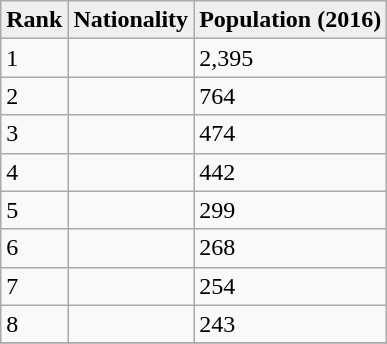<table class="wikitable">
<tr>
<th style="background:#efefef;">Rank</th>
<th style="background:#efefef;">Nationality</th>
<th style="background:#efefef;">Population (2016)</th>
</tr>
<tr>
<td>1</td>
<td></td>
<td>2,395</td>
</tr>
<tr>
<td>2</td>
<td></td>
<td>764</td>
</tr>
<tr>
<td>3</td>
<td></td>
<td>474</td>
</tr>
<tr>
<td>4</td>
<td></td>
<td>442</td>
</tr>
<tr>
<td>5</td>
<td></td>
<td>299</td>
</tr>
<tr>
<td>6</td>
<td></td>
<td>268</td>
</tr>
<tr>
<td>7</td>
<td></td>
<td>254</td>
</tr>
<tr>
<td>8</td>
<td></td>
<td>243</td>
</tr>
<tr>
</tr>
</table>
